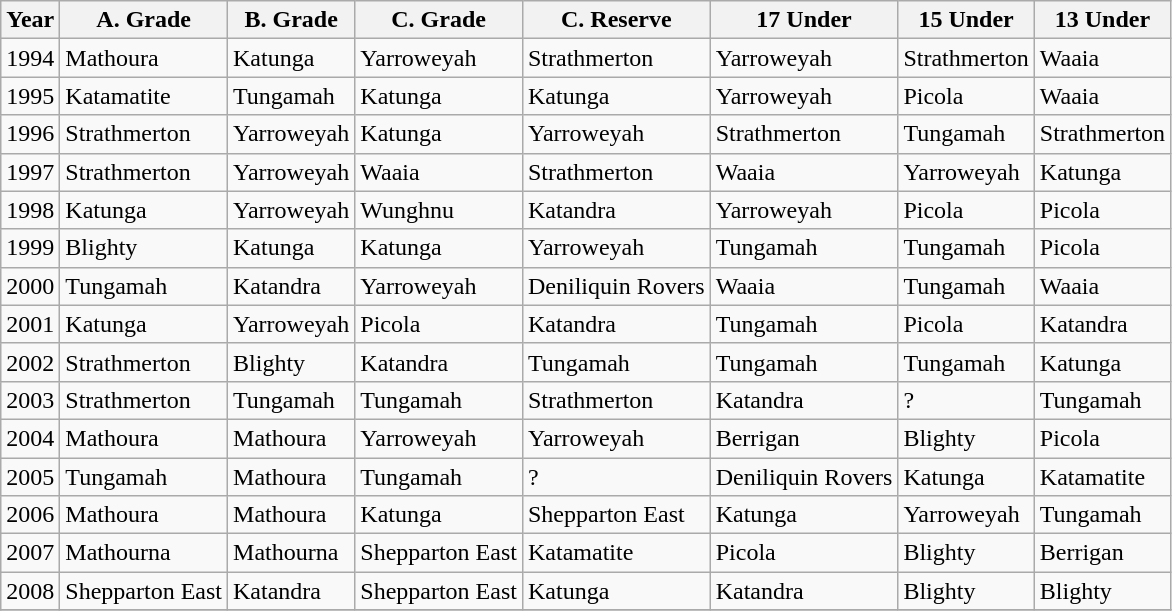<table class="wikitable collapsible collapsed nowrap">
<tr>
<th>Year</th>
<th>A. Grade</th>
<th>B. Grade</th>
<th>C. Grade</th>
<th>C. Reserve</th>
<th>17 Under</th>
<th>15 Under</th>
<th>13 Under</th>
</tr>
<tr>
<td>1994</td>
<td>Mathoura</td>
<td>Katunga</td>
<td>Yarroweyah</td>
<td>Strathmerton</td>
<td>Yarroweyah</td>
<td>Strathmerton</td>
<td>Waaia</td>
</tr>
<tr>
<td>1995</td>
<td>Katamatite</td>
<td>Tungamah</td>
<td>Katunga</td>
<td>Katunga</td>
<td>Yarroweyah</td>
<td>Picola</td>
<td>Waaia</td>
</tr>
<tr>
<td>1996</td>
<td>Strathmerton</td>
<td>Yarroweyah</td>
<td>Katunga</td>
<td>Yarroweyah</td>
<td>Strathmerton</td>
<td>Tungamah</td>
<td>Strathmerton</td>
</tr>
<tr>
<td>1997</td>
<td>Strathmerton</td>
<td>Yarroweyah</td>
<td>Waaia</td>
<td>Strathmerton</td>
<td>Waaia</td>
<td>Yarroweyah</td>
<td>Katunga</td>
</tr>
<tr>
<td>1998</td>
<td>Katunga</td>
<td>Yarroweyah</td>
<td>Wunghnu</td>
<td>Katandra</td>
<td>Yarroweyah</td>
<td>Picola</td>
<td>Picola</td>
</tr>
<tr>
<td>1999</td>
<td>Blighty</td>
<td>Katunga</td>
<td>Katunga</td>
<td>Yarroweyah</td>
<td>Tungamah</td>
<td>Tungamah</td>
<td>Picola</td>
</tr>
<tr>
<td>2000</td>
<td>Tungamah</td>
<td>Katandra</td>
<td>Yarroweyah</td>
<td>Deniliquin Rovers</td>
<td>Waaia</td>
<td>Tungamah</td>
<td>Waaia</td>
</tr>
<tr>
<td>2001</td>
<td>Katunga</td>
<td>Yarroweyah</td>
<td>Picola</td>
<td>Katandra</td>
<td>Tungamah</td>
<td>Picola</td>
<td>Katandra</td>
</tr>
<tr>
<td>2002</td>
<td>Strathmerton</td>
<td>Blighty</td>
<td>Katandra</td>
<td>Tungamah</td>
<td>Tungamah</td>
<td>Tungamah</td>
<td>Katunga</td>
</tr>
<tr>
<td>2003</td>
<td>Strathmerton</td>
<td>Tungamah</td>
<td>Tungamah</td>
<td>Strathmerton</td>
<td>Katandra</td>
<td>?</td>
<td>Tungamah</td>
</tr>
<tr>
<td>2004</td>
<td>Mathoura</td>
<td>Mathoura</td>
<td>Yarroweyah</td>
<td>Yarroweyah</td>
<td>Berrigan</td>
<td>Blighty</td>
<td>Picola</td>
</tr>
<tr>
<td>2005</td>
<td>Tungamah</td>
<td>Mathoura</td>
<td>Tungamah</td>
<td>?</td>
<td>Deniliquin Rovers</td>
<td>Katunga</td>
<td>Katamatite</td>
</tr>
<tr>
<td>2006</td>
<td>Mathoura</td>
<td>Mathoura</td>
<td>Katunga</td>
<td>Shepparton East</td>
<td>Katunga</td>
<td>Yarroweyah</td>
<td>Tungamah</td>
</tr>
<tr>
<td>2007</td>
<td>Mathourna</td>
<td>Mathourna</td>
<td>Shepparton East</td>
<td>Katamatite</td>
<td>Picola</td>
<td>Blighty</td>
<td>Berrigan</td>
</tr>
<tr>
<td>2008</td>
<td>Shepparton East</td>
<td>Katandra</td>
<td>Shepparton East</td>
<td>Katunga</td>
<td>Katandra</td>
<td>Blighty</td>
<td>Blighty</td>
</tr>
<tr>
</tr>
</table>
